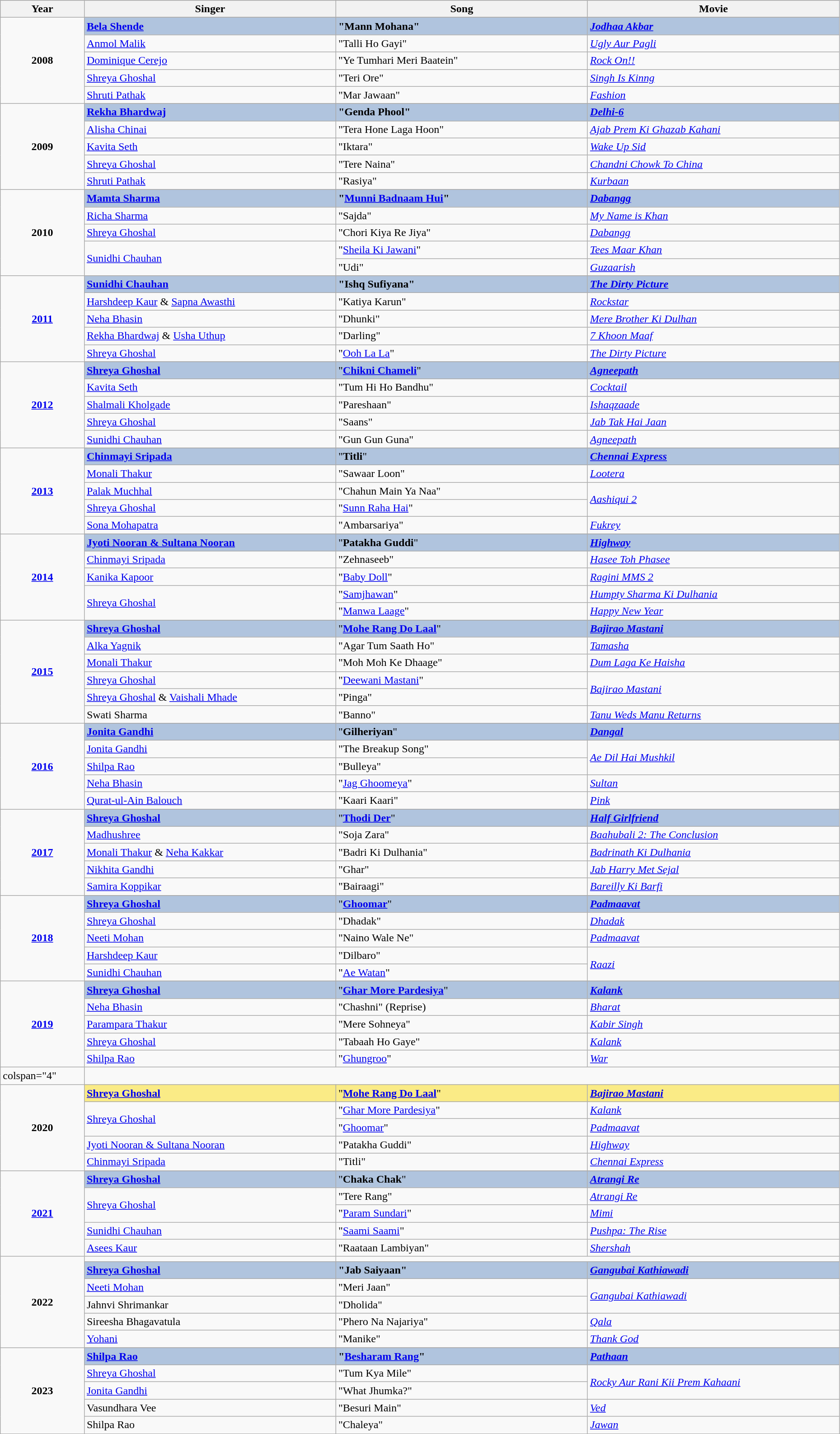<table class="wikitable" style="width:98%;">
<tr style="background:#bebebe;">
<th style="width:10%;">Year</th>
<th style="width:30%;">Singer</th>
<th style="width:30%;">Song</th>
<th style="width:30%;">Movie</th>
</tr>
<tr>
<td rowspan=6 style="text-align:center"><strong>2008</strong></td>
</tr>
<tr style="background:#B0C4DE;">
<td><strong><a href='#'>Bela Shende</a></strong></td>
<td><strong>"Mann Mohana"</strong></td>
<td><strong><em><a href='#'>Jodhaa Akbar</a></em></strong></td>
</tr>
<tr>
<td><a href='#'>Anmol Malik</a></td>
<td>"Talli Ho Gayi"</td>
<td><em><a href='#'>Ugly Aur Pagli</a></em></td>
</tr>
<tr>
<td><a href='#'>Dominique Cerejo</a></td>
<td>"Ye Tumhari Meri Baatein"</td>
<td><em><a href='#'>Rock On!!</a></em></td>
</tr>
<tr>
<td><a href='#'>Shreya Ghoshal</a></td>
<td>"Teri Ore"</td>
<td><em><a href='#'>Singh Is Kinng</a></em></td>
</tr>
<tr>
<td><a href='#'>Shruti Pathak</a></td>
<td>"Mar Jawaan"</td>
<td><em><a href='#'>Fashion</a></em></td>
</tr>
<tr>
<td rowspan=6 style="text-align:center"><strong>2009</strong></td>
</tr>
<tr style="background:#B0C4DE;">
<td><strong><a href='#'>Rekha Bhardwaj</a></strong></td>
<td><strong>"Genda Phool"</strong></td>
<td><strong><em><a href='#'>Delhi-6</a></em></strong></td>
</tr>
<tr>
<td><a href='#'>Alisha Chinai</a></td>
<td>"Tera Hone Laga Hoon"</td>
<td><em><a href='#'>Ajab Prem Ki Ghazab Kahani</a></em></td>
</tr>
<tr>
<td><a href='#'>Kavita Seth</a></td>
<td>"Iktara"</td>
<td><em><a href='#'>Wake Up Sid</a></em></td>
</tr>
<tr>
<td><a href='#'>Shreya Ghoshal</a></td>
<td>"Tere Naina"</td>
<td><em><a href='#'>Chandni Chowk To China</a></em></td>
</tr>
<tr>
<td><a href='#'>Shruti Pathak</a></td>
<td>"Rasiya"</td>
<td><em><a href='#'>Kurbaan</a></em></td>
</tr>
<tr>
<td rowspan=6 style="text-align:center"><strong>2010</strong></td>
</tr>
<tr style="background:#B0C4DE;">
<td><strong><a href='#'>Mamta Sharma</a></strong></td>
<td><strong>"<a href='#'>Munni Badnaam Hui</a>"</strong></td>
<td><strong><em><a href='#'>Dabangg</a></em></strong></td>
</tr>
<tr>
<td><a href='#'>Richa Sharma</a></td>
<td>"Sajda"</td>
<td><em><a href='#'>My Name is Khan</a></em></td>
</tr>
<tr>
<td><a href='#'>Shreya Ghoshal</a></td>
<td>"Chori Kiya Re Jiya"</td>
<td><em><a href='#'>Dabangg</a></em></td>
</tr>
<tr>
<td rowspan="2"><a href='#'>Sunidhi Chauhan</a></td>
<td>"<a href='#'>Sheila Ki Jawani</a>"</td>
<td><em><a href='#'>Tees Maar Khan</a></em></td>
</tr>
<tr>
<td>"Udi"</td>
<td><em><a href='#'>Guzaarish</a></em></td>
</tr>
<tr>
<td rowspan=6 style="text-align:center"><strong><a href='#'>2011</a></strong></td>
</tr>
<tr style="background:#B0C4DE;">
<td><strong><a href='#'>Sunidhi Chauhan</a></strong></td>
<td><strong>"Ishq Sufiyana"</strong></td>
<td><strong><em><a href='#'>The Dirty Picture</a></em></strong></td>
</tr>
<tr>
<td><a href='#'>Harshdeep Kaur</a> & <a href='#'>Sapna Awasthi</a></td>
<td>"Katiya Karun"</td>
<td><em><a href='#'>Rockstar</a></em></td>
</tr>
<tr>
<td><a href='#'>Neha Bhasin</a></td>
<td>"Dhunki"</td>
<td><em><a href='#'>Mere Brother Ki Dulhan</a></em></td>
</tr>
<tr>
<td><a href='#'>Rekha Bhardwaj</a> & <a href='#'>Usha Uthup</a></td>
<td>"Darling"</td>
<td><em><a href='#'>7 Khoon Maaf</a></em></td>
</tr>
<tr>
<td><a href='#'>Shreya Ghoshal</a></td>
<td>"<a href='#'>Ooh La La</a>"</td>
<td><em><a href='#'>The Dirty Picture</a></em></td>
</tr>
<tr>
<td rowspan=6 style="text-align:center"><strong><a href='#'>2012</a></strong></td>
</tr>
<tr style="background:#B0C4DE;">
<td><strong><a href='#'>Shreya Ghoshal</a></strong></td>
<td>"<strong><a href='#'>Chikni Chameli</a></strong>"</td>
<td><strong><em><a href='#'>Agneepath</a></em></strong></td>
</tr>
<tr>
<td><a href='#'>Kavita Seth</a></td>
<td>"Tum Hi Ho Bandhu"</td>
<td><em><a href='#'>Cocktail</a></em></td>
</tr>
<tr>
<td><a href='#'>Shalmali Kholgade</a></td>
<td>"Pareshaan"</td>
<td><em><a href='#'>Ishaqzaade</a></em></td>
</tr>
<tr>
<td><a href='#'>Shreya Ghoshal</a></td>
<td>"Saans"</td>
<td><em><a href='#'>Jab Tak Hai Jaan</a></em></td>
</tr>
<tr>
<td><a href='#'>Sunidhi Chauhan</a></td>
<td>"Gun Gun Guna"</td>
<td><em><a href='#'>Agneepath</a></em></td>
</tr>
<tr>
<td rowspan=6 style="text-align:center"><strong><a href='#'>2013</a></strong></td>
</tr>
<tr style="background:#B0C4DE;">
<td><strong><a href='#'>Chinmayi Sripada</a></strong></td>
<td>"<strong>Titli</strong>"</td>
<td><strong><em><a href='#'>Chennai Express</a></em></strong></td>
</tr>
<tr>
<td><a href='#'>Monali Thakur</a></td>
<td>"Sawaar Loon"</td>
<td><em><a href='#'>Lootera</a></em></td>
</tr>
<tr>
<td><a href='#'>Palak Muchhal</a></td>
<td>"Chahun Main Ya Naa"</td>
<td rowspan="2"><em><a href='#'>Aashiqui 2</a></em></td>
</tr>
<tr>
<td><a href='#'>Shreya Ghoshal</a></td>
<td>"<a href='#'>Sunn Raha Hai</a>"</td>
</tr>
<tr>
<td><a href='#'>Sona Mohapatra</a></td>
<td>"Ambarsariya"</td>
<td><em><a href='#'>Fukrey</a></em></td>
</tr>
<tr>
<td rowspan=6 style="text-align:center"><strong><a href='#'>2014</a></strong></td>
</tr>
<tr style="background:#B0C4DE;">
<td><strong><a href='#'>Jyoti Nooran & Sultana Nooran</a></strong></td>
<td>"<strong>Patakha Guddi</strong>"</td>
<td><strong><em><a href='#'>Highway</a></em></strong></td>
</tr>
<tr>
<td><a href='#'>Chinmayi Sripada</a></td>
<td>"Zehnaseeb"</td>
<td><em><a href='#'>Hasee Toh Phasee</a></em></td>
</tr>
<tr>
<td><a href='#'>Kanika Kapoor</a></td>
<td>"<a href='#'>Baby Doll</a>"</td>
<td><em><a href='#'>Ragini MMS 2</a></em></td>
</tr>
<tr>
<td rowspan="2"><a href='#'>Shreya Ghoshal</a></td>
<td>"<a href='#'>Samjhawan</a>"</td>
<td><em><a href='#'>Humpty Sharma Ki Dulhania</a></em></td>
</tr>
<tr>
<td>"<a href='#'>Manwa Laage</a>"</td>
<td><em><a href='#'>Happy New Year</a></em></td>
</tr>
<tr>
<td rowspan=7 style="text-align:center"><strong><a href='#'>2015</a></strong></td>
</tr>
<tr style="background:#B0C4DE;">
<td><strong><a href='#'>Shreya Ghoshal</a></strong></td>
<td>"<strong><a href='#'>Mohe Rang Do Laal</a></strong>"</td>
<td><strong><em><a href='#'>Bajirao Mastani</a></em></strong></td>
</tr>
<tr>
<td><a href='#'>Alka Yagnik</a></td>
<td>"Agar Tum Saath Ho"</td>
<td><em><a href='#'>Tamasha</a></em></td>
</tr>
<tr>
<td><a href='#'>Monali Thakur</a></td>
<td>"Moh Moh Ke Dhaage"</td>
<td><em><a href='#'>Dum Laga Ke Haisha</a></em></td>
</tr>
<tr>
<td><a href='#'>Shreya Ghoshal</a></td>
<td>"<a href='#'>Deewani Mastani</a>"</td>
<td rowspan="2"><em><a href='#'>Bajirao Mastani</a></em></td>
</tr>
<tr>
<td><a href='#'>Shreya Ghoshal</a> & <a href='#'>Vaishali Mhade</a></td>
<td>"Pinga"</td>
</tr>
<tr>
<td>Swati Sharma</td>
<td>"Banno"</td>
<td><em><a href='#'>Tanu Weds Manu Returns</a></em></td>
</tr>
<tr>
<td rowspan=6 style="text-align:center"><strong><a href='#'>2016</a></strong></td>
</tr>
<tr style="background:#B0C4DE;">
<td><strong><a href='#'>Jonita Gandhi</a></strong></td>
<td>"<strong>Gilheriyan</strong>"</td>
<td><strong><em><a href='#'>Dangal</a></em></strong></td>
</tr>
<tr>
<td><a href='#'>Jonita Gandhi</a></td>
<td>"The Breakup Song"</td>
<td rowspan="2"><em><a href='#'>Ae Dil Hai Mushkil</a></em></td>
</tr>
<tr>
<td><a href='#'>Shilpa Rao</a></td>
<td>"Bulleya"</td>
</tr>
<tr>
<td><a href='#'>Neha Bhasin</a></td>
<td>"<a href='#'>Jag Ghoomeya</a>"</td>
<td><em><a href='#'>Sultan</a></em></td>
</tr>
<tr>
<td><a href='#'>Qurat-ul-Ain Balouch</a></td>
<td>"Kaari Kaari"</td>
<td><em><a href='#'>Pink</a></em></td>
</tr>
<tr>
<td rowspan=6 style="text-align:center"><strong><a href='#'>2017</a></strong></td>
</tr>
<tr style="background:#B0C4DE;">
<td><strong><a href='#'>Shreya Ghoshal</a></strong></td>
<td>"<strong><a href='#'>Thodi Der</a></strong>"</td>
<td><strong><em><a href='#'>Half Girlfriend</a></em></strong></td>
</tr>
<tr>
<td><a href='#'>Madhushree</a></td>
<td>"Soja Zara"</td>
<td><em><a href='#'>Baahubali 2: The Conclusion</a></em></td>
</tr>
<tr>
<td><a href='#'>Monali Thakur</a> & <a href='#'>Neha Kakkar</a></td>
<td>"Badri Ki Dulhania"</td>
<td><em><a href='#'>Badrinath Ki Dulhania</a></em></td>
</tr>
<tr>
<td><a href='#'>Nikhita Gandhi</a></td>
<td>"Ghar"</td>
<td><em><a href='#'>Jab Harry Met Sejal</a></em></td>
</tr>
<tr>
<td><a href='#'>Samira Koppikar</a></td>
<td>"Bairaagi"</td>
<td><em><a href='#'>Bareilly Ki Barfi</a></em></td>
</tr>
<tr>
<td rowspan=6 style="text-align:center"><strong><a href='#'>2018</a></strong></td>
</tr>
<tr style="background:#B0C4DE;">
<td><strong><a href='#'>Shreya Ghoshal</a></strong></td>
<td>"<strong><a href='#'>Ghoomar</a></strong>"</td>
<td><strong><em><a href='#'>Padmaavat</a></em></strong></td>
</tr>
<tr>
<td><a href='#'>Shreya Ghoshal</a></td>
<td>"Dhadak"</td>
<td><em><a href='#'>Dhadak</a></em></td>
</tr>
<tr>
<td><a href='#'>Neeti Mohan</a></td>
<td>"Naino Wale Ne"</td>
<td><em><a href='#'>Padmaavat</a></em></td>
</tr>
<tr>
<td><a href='#'>Harshdeep Kaur</a></td>
<td>"Dilbaro"</td>
<td rowspan="2"><em><a href='#'>Raazi</a></em></td>
</tr>
<tr>
<td><a href='#'>Sunidhi Chauhan</a></td>
<td>"<a href='#'>Ae Watan</a>"</td>
</tr>
<tr>
<td rowspan=6 style="text-align:center"><strong><a href='#'>2019</a></strong></td>
</tr>
<tr style="background:#B0C4DE;">
<td><strong><a href='#'>Shreya Ghoshal</a></strong></td>
<td>"<strong><a href='#'>Ghar More Pardesiya</a></strong>"</td>
<td><strong><em><a href='#'>Kalank</a></em></strong></td>
</tr>
<tr>
<td><a href='#'>Neha Bhasin</a></td>
<td>"Chashni" (Reprise)</td>
<td><em><a href='#'>Bharat</a></em></td>
</tr>
<tr>
<td><a href='#'>Parampara Thakur</a></td>
<td>"Mere Sohneya"</td>
<td><em><a href='#'>Kabir Singh</a></em></td>
</tr>
<tr>
<td><a href='#'>Shreya Ghoshal</a></td>
<td>"Tabaah Ho Gaye"</td>
<td><em><a href='#'>Kalank</a></em></td>
</tr>
<tr>
<td><a href='#'>Shilpa Rao</a></td>
<td>"<a href='#'>Ghungroo</a>"</td>
<td><em><a href='#'>War</a></em></td>
</tr>
<tr>
<td>colspan="4" </td>
</tr>
<tr>
<td rowspan=6 style="text-align:center"><strong>2020</strong></td>
</tr>
<tr style="background:#FAEB86;">
<td><strong><a href='#'>Shreya Ghoshal</a></strong></td>
<td>"<strong><a href='#'>Mohe Rang Do Laal</a></strong>"</td>
<td><strong><em><a href='#'>Bajirao Mastani</a></em></strong></td>
</tr>
<tr>
<td rowspan="2"><a href='#'>Shreya Ghoshal</a></td>
<td>"<a href='#'>Ghar More Pardesiya</a>"</td>
<td><em><a href='#'>Kalank</a></em></td>
</tr>
<tr>
<td>"<a href='#'>Ghoomar</a>"</td>
<td><em><a href='#'>Padmaavat</a></em></td>
</tr>
<tr>
<td><a href='#'>Jyoti Nooran & Sultana Nooran</a></td>
<td>"Patakha Guddi"</td>
<td><em><a href='#'>Highway</a></em></td>
</tr>
<tr>
<td><a href='#'>Chinmayi Sripada</a></td>
<td>"Titli"</td>
<td><em><a href='#'>Chennai Express</a></em></td>
</tr>
<tr>
<td rowspan=6 style="text-align:center"><strong><a href='#'>2021</a></strong></td>
</tr>
<tr style="background:#B0C4DE;">
<td><strong><a href='#'>Shreya Ghoshal</a></strong></td>
<td>"<strong>Chaka Chak</strong>"</td>
<td><strong><em><a href='#'>Atrangi Re</a></em></strong></td>
</tr>
<tr>
<td rowspan="2"><a href='#'>Shreya Ghoshal</a></td>
<td>"Tere Rang"</td>
<td><em><a href='#'>Atrangi Re</a></em></td>
</tr>
<tr>
<td>"<a href='#'>Param Sundari</a>"</td>
<td><em><a href='#'>Mimi</a></em></td>
</tr>
<tr>
<td><a href='#'>Sunidhi Chauhan</a></td>
<td>"<a href='#'>Saami Saami</a>"</td>
<td><em><a href='#'>Pushpa: The Rise</a></em></td>
</tr>
<tr>
<td><a href='#'>Asees Kaur</a></td>
<td>"Raataan Lambiyan"</td>
<td><em><a href='#'>Shershah</a></em></td>
</tr>
<tr>
<td rowspan=6 style="text-align:center"><strong>2022</strong></td>
<td></td>
</tr>
<tr style="background:#B0C4DE;">
<td><strong><a href='#'>Shreya Ghoshal</a></strong></td>
<td><strong>"Jab Saiyaan"</strong></td>
<td><strong><em><a href='#'>Gangubai Kathiawadi</a></em></strong></td>
</tr>
<tr>
<td><a href='#'>Neeti Mohan</a></td>
<td>"Meri Jaan"</td>
<td rowspan="2"><em><a href='#'>Gangubai Kathiawadi</a></em></td>
</tr>
<tr>
<td>Jahnvi Shrimankar</td>
<td>"Dholida"</td>
</tr>
<tr>
<td>Sireesha Bhagavatula</td>
<td>"Phero Na Najariya"</td>
<td><em><a href='#'>Qala</a></em></td>
</tr>
<tr>
<td><a href='#'>Yohani</a></td>
<td>"Manike"</td>
<td><em><a href='#'>Thank God</a></em></td>
</tr>
<tr>
<td rowspan=6 style="text-align:center"><strong>2023</strong></td>
</tr>
<tr style="background:#B0C4DE;">
<td><strong><a href='#'>Shilpa Rao</a></strong></td>
<td><strong>"<a href='#'>Besharam Rang</a>"</strong></td>
<td><strong><em><a href='#'>Pathaan</a></em></strong></td>
</tr>
<tr>
<td><a href='#'>Shreya Ghoshal</a></td>
<td>"Tum Kya Mile"</td>
<td rowspan="2"><em><a href='#'>Rocky Aur Rani Kii Prem Kahaani</a></em></td>
</tr>
<tr>
<td><a href='#'>Jonita Gandhi</a></td>
<td>"What Jhumka?"</td>
</tr>
<tr>
<td>Vasundhara Vee</td>
<td>"Besuri Main"</td>
<td><em><a href='#'>Ved</a></em></td>
</tr>
<tr>
<td>Shilpa Rao</td>
<td>"Chaleya"</td>
<td><em><a href='#'>Jawan</a></em></td>
</tr>
<tr>
</tr>
</table>
